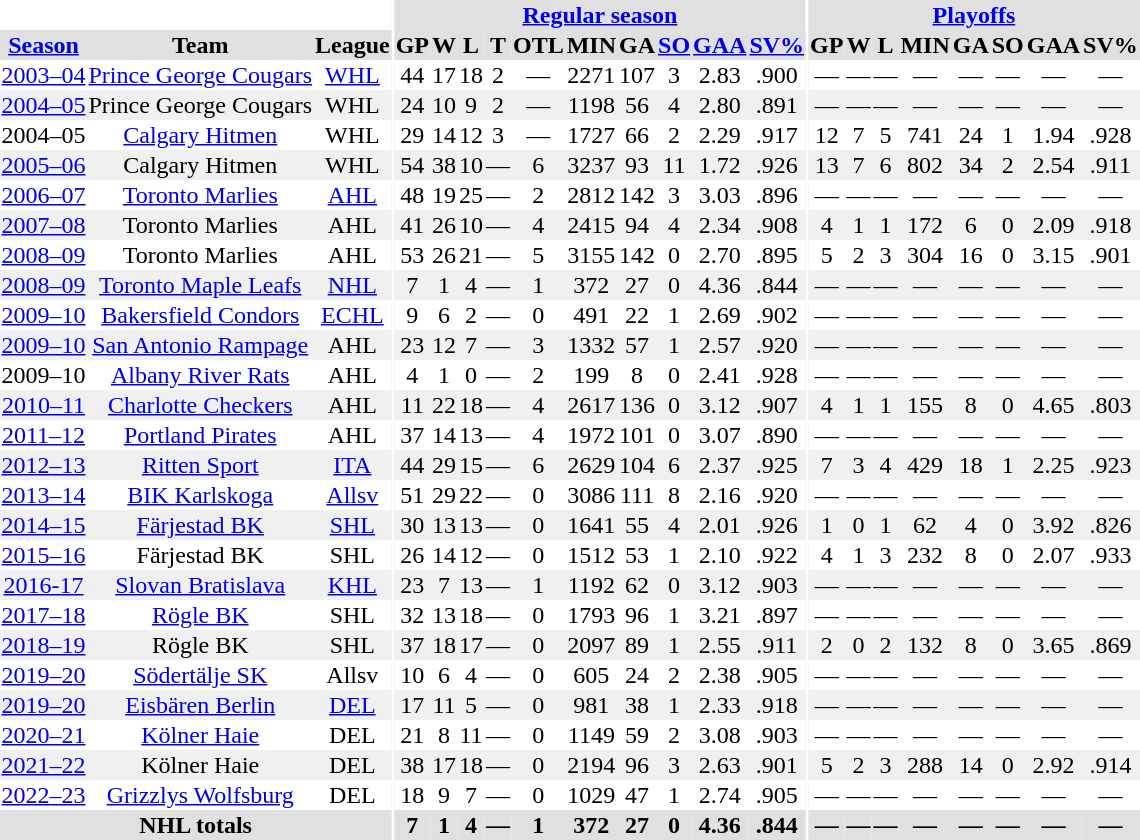<table border="0" cellpadding="1" cellspacing="0" style="text-align:center;">
<tr bgcolor="#e0e0e0">
<th colspan="3" bgcolor="#ffffff"></th>
<th rowspan="99" bgcolor="#ffffff"></th>
<th colspan="10" bgcolor="#e0e0e0"><a href='#'>Regular season</a></th>
<th rowspan="99" bgcolor="#ffffff"></th>
<th colspan="8" bgcolor="#e0e0e0"><a href='#'>Playoffs</a></th>
</tr>
<tr bgcolor="#e0e0e0">
<th><a href='#'>Season</a></th>
<th>Team</th>
<th>League</th>
<th>GP</th>
<th>W</th>
<th>L</th>
<th>T</th>
<th>OTL</th>
<th>MIN</th>
<th>GA</th>
<th><a href='#'>SO</a></th>
<th><a href='#'>GAA</a></th>
<th><a href='#'>SV%</a></th>
<th>GP</th>
<th>W</th>
<th>L</th>
<th>MIN</th>
<th>GA</th>
<th>SO</th>
<th>GAA</th>
<th>SV%</th>
</tr>
<tr>
<td><a href='#'>2003–04</a></td>
<td><a href='#'>Prince George Cougars</a></td>
<td><a href='#'>WHL</a></td>
<td>44</td>
<td>17</td>
<td>18</td>
<td>2</td>
<td>—</td>
<td>2271</td>
<td>107</td>
<td>3</td>
<td>2.83</td>
<td>.900</td>
<td>—</td>
<td>—</td>
<td>—</td>
<td>—</td>
<td>—</td>
<td>—</td>
<td>—</td>
<td>—</td>
</tr>
<tr bgcolor="#f0f0f0">
<td><a href='#'>2004–05</a></td>
<td>Prince George Cougars</td>
<td>WHL</td>
<td>24</td>
<td>10</td>
<td>9</td>
<td>2</td>
<td>—</td>
<td>1198</td>
<td>56</td>
<td>4</td>
<td>2.80</td>
<td>.891</td>
<td>—</td>
<td>—</td>
<td>—</td>
<td>—</td>
<td>—</td>
<td>—</td>
<td>—</td>
<td>—</td>
</tr>
<tr>
<td>2004–05</td>
<td><a href='#'>Calgary Hitmen</a></td>
<td>WHL</td>
<td>29</td>
<td>14</td>
<td>12</td>
<td>3</td>
<td>—</td>
<td>1727</td>
<td>66</td>
<td>2</td>
<td>2.29</td>
<td>.917</td>
<td>12</td>
<td>7</td>
<td>5</td>
<td>741</td>
<td>24</td>
<td>1</td>
<td>1.94</td>
<td>.928</td>
</tr>
<tr bgcolor="#f0f0f0">
<td><a href='#'>2005–06</a></td>
<td>Calgary Hitmen</td>
<td>WHL</td>
<td>54</td>
<td>38</td>
<td>10</td>
<td>—</td>
<td>6</td>
<td>3237</td>
<td>93</td>
<td>11</td>
<td>1.72</td>
<td>.926</td>
<td>13</td>
<td>7</td>
<td>6</td>
<td>802</td>
<td>34</td>
<td>2</td>
<td>2.54</td>
<td>.911</td>
</tr>
<tr>
<td><a href='#'>2006–07</a></td>
<td><a href='#'>Toronto Marlies</a></td>
<td><a href='#'>AHL</a></td>
<td>48</td>
<td>19</td>
<td>25</td>
<td>—</td>
<td>2</td>
<td>2812</td>
<td>142</td>
<td>3</td>
<td>3.03</td>
<td>.896</td>
<td>—</td>
<td>—</td>
<td>—</td>
<td>—</td>
<td>—</td>
<td>—</td>
<td>—</td>
<td>—</td>
</tr>
<tr bgcolor="#f0f0f0">
<td><a href='#'>2007–08</a></td>
<td>Toronto Marlies</td>
<td>AHL</td>
<td>41</td>
<td>26</td>
<td>10</td>
<td>—</td>
<td>4</td>
<td>2415</td>
<td>94</td>
<td>4</td>
<td>2.34</td>
<td>.908</td>
<td>4</td>
<td>1</td>
<td>1</td>
<td>172</td>
<td>6</td>
<td>0</td>
<td>2.09</td>
<td>.918</td>
</tr>
<tr>
<td><a href='#'>2008–09</a></td>
<td>Toronto Marlies</td>
<td>AHL</td>
<td>53</td>
<td>26</td>
<td>21</td>
<td>—</td>
<td>5</td>
<td>3155</td>
<td>142</td>
<td>0</td>
<td>2.70</td>
<td>.895</td>
<td>5</td>
<td>2</td>
<td>3</td>
<td>304</td>
<td>16</td>
<td>0</td>
<td>3.15</td>
<td>.901</td>
</tr>
<tr bgcolor="#f0f0f0">
<td><a href='#'>2008–09</a></td>
<td><a href='#'>Toronto Maple Leafs</a></td>
<td><a href='#'>NHL</a></td>
<td>7</td>
<td>1</td>
<td>4</td>
<td>—</td>
<td>1</td>
<td>372</td>
<td>27</td>
<td>0</td>
<td>4.36</td>
<td>.844</td>
<td>—</td>
<td>—</td>
<td>—</td>
<td>—</td>
<td>—</td>
<td>—</td>
<td>—</td>
<td>—</td>
</tr>
<tr>
<td><a href='#'>2009–10</a></td>
<td><a href='#'>Bakersfield Condors</a></td>
<td><a href='#'>ECHL</a></td>
<td>9</td>
<td>6</td>
<td>2</td>
<td>—</td>
<td>0</td>
<td>491</td>
<td>22</td>
<td>1</td>
<td>2.69</td>
<td>.902</td>
<td>—</td>
<td>—</td>
<td>—</td>
<td>—</td>
<td>—</td>
<td>—</td>
<td>—</td>
<td>—</td>
</tr>
<tr bgcolor="#f0f0f0">
<td><a href='#'>2009–10</a></td>
<td><a href='#'>San Antonio Rampage</a></td>
<td>AHL</td>
<td>23</td>
<td>12</td>
<td>7</td>
<td>—</td>
<td>3</td>
<td>1332</td>
<td>57</td>
<td>1</td>
<td>2.57</td>
<td>.920</td>
<td>—</td>
<td>—</td>
<td>—</td>
<td>—</td>
<td>—</td>
<td>—</td>
<td>—</td>
<td>—</td>
</tr>
<tr>
<td>2009–10</td>
<td><a href='#'>Albany River Rats</a></td>
<td>AHL</td>
<td>4</td>
<td>1</td>
<td>0</td>
<td>—</td>
<td>2</td>
<td>199</td>
<td>8</td>
<td>0</td>
<td>2.41</td>
<td>.928</td>
<td>—</td>
<td>—</td>
<td>—</td>
<td>—</td>
<td>—</td>
<td>—</td>
<td>—</td>
<td>—</td>
</tr>
<tr bgcolor="#f0f0f0">
<td><a href='#'>2010–11</a></td>
<td><a href='#'>Charlotte Checkers</a></td>
<td>AHL</td>
<td>11</td>
<td>22</td>
<td>18</td>
<td>—</td>
<td>4</td>
<td>2617</td>
<td>136</td>
<td>0</td>
<td>3.12</td>
<td>.907</td>
<td>4</td>
<td>1</td>
<td>1</td>
<td>155</td>
<td>8</td>
<td>0</td>
<td>4.65</td>
<td>.803</td>
</tr>
<tr>
<td><a href='#'>2011–12</a></td>
<td><a href='#'>Portland Pirates</a></td>
<td>AHL</td>
<td>37</td>
<td>14</td>
<td>13</td>
<td>—</td>
<td>4</td>
<td>1972</td>
<td>101</td>
<td>0</td>
<td>3.07</td>
<td>.890</td>
<td>—</td>
<td>—</td>
<td>—</td>
<td>—</td>
<td>—</td>
<td>—</td>
<td>—</td>
<td>—</td>
</tr>
<tr bgcolor="#f0f0f0">
<td><a href='#'>2012–13</a></td>
<td><a href='#'>Ritten Sport</a></td>
<td><a href='#'>ITA</a></td>
<td>44</td>
<td>29</td>
<td>15</td>
<td>—</td>
<td>6</td>
<td>2629</td>
<td>104</td>
<td>6</td>
<td>2.37</td>
<td>.925</td>
<td>7</td>
<td>3</td>
<td>4</td>
<td>429</td>
<td>18</td>
<td>1</td>
<td>2.25</td>
<td>.923</td>
</tr>
<tr>
<td><a href='#'>2013–14</a></td>
<td><a href='#'>BIK Karlskoga</a></td>
<td><a href='#'>Allsv</a></td>
<td>51</td>
<td>29</td>
<td>22</td>
<td>—</td>
<td>0</td>
<td>3086</td>
<td>111</td>
<td>8</td>
<td>2.16</td>
<td>.920</td>
<td>—</td>
<td>—</td>
<td>—</td>
<td>—</td>
<td>—</td>
<td>—</td>
<td>—</td>
<td>—</td>
</tr>
<tr bgcolor="#f0f0f0">
<td><a href='#'>2014–15</a></td>
<td><a href='#'>Färjestad BK</a></td>
<td><a href='#'>SHL</a></td>
<td>30</td>
<td>13</td>
<td>13</td>
<td>—</td>
<td>0</td>
<td>1641</td>
<td>55</td>
<td>4</td>
<td>2.01</td>
<td>.926</td>
<td>1</td>
<td>0</td>
<td>1</td>
<td>62</td>
<td>4</td>
<td>0</td>
<td>3.92</td>
<td>.826</td>
</tr>
<tr>
<td><a href='#'>2015–16</a></td>
<td>Färjestad BK</td>
<td>SHL</td>
<td>26</td>
<td>14</td>
<td>12</td>
<td>—</td>
<td>0</td>
<td>1512</td>
<td>53</td>
<td>1</td>
<td>2.10</td>
<td>.922</td>
<td>4</td>
<td>1</td>
<td>3</td>
<td>232</td>
<td>8</td>
<td>0</td>
<td>2.07</td>
<td>.933</td>
</tr>
<tr bgcolor="#f0f0f0">
<td><a href='#'>2016-17</a></td>
<td><a href='#'>Slovan Bratislava</a></td>
<td><a href='#'>KHL</a></td>
<td>23</td>
<td>7</td>
<td>13</td>
<td>—</td>
<td>1</td>
<td>1192</td>
<td>62</td>
<td>0</td>
<td>3.12</td>
<td>.903</td>
<td>—</td>
<td>—</td>
<td>—</td>
<td>—</td>
<td>—</td>
<td>—</td>
<td>—</td>
<td>—</td>
</tr>
<tr>
<td><a href='#'>2017–18</a></td>
<td><a href='#'>Rögle BK</a></td>
<td>SHL</td>
<td>32</td>
<td>13</td>
<td>18</td>
<td>—</td>
<td>0</td>
<td>1793</td>
<td>96</td>
<td>1</td>
<td>3.21</td>
<td>.897</td>
<td>—</td>
<td>—</td>
<td>—</td>
<td>—</td>
<td>—</td>
<td>—</td>
<td>—</td>
<td>—</td>
</tr>
<tr bgcolor="#f0f0f0">
<td><a href='#'>2018–19</a></td>
<td>Rögle BK</td>
<td>SHL</td>
<td>37</td>
<td>18</td>
<td>17</td>
<td>—</td>
<td>0</td>
<td>2097</td>
<td>89</td>
<td>1</td>
<td>2.55</td>
<td>.911</td>
<td>2</td>
<td>0</td>
<td>2</td>
<td>132</td>
<td>8</td>
<td>0</td>
<td>3.65</td>
<td>.869</td>
</tr>
<tr>
<td><a href='#'>2019–20</a></td>
<td><a href='#'>Södertälje SK</a></td>
<td>Allsv</td>
<td>10</td>
<td>6</td>
<td>4</td>
<td>—</td>
<td>0</td>
<td>605</td>
<td>24</td>
<td>2</td>
<td>2.38</td>
<td>.905</td>
<td>—</td>
<td>—</td>
<td>—</td>
<td>—</td>
<td>—</td>
<td>—</td>
<td>—</td>
<td>—</td>
</tr>
<tr bgcolor="#f0f0f0">
<td><a href='#'>2019–20</a></td>
<td><a href='#'>Eisbären Berlin</a></td>
<td><a href='#'>DEL</a></td>
<td>17</td>
<td>11</td>
<td>5</td>
<td>—</td>
<td>0</td>
<td>981</td>
<td>38</td>
<td>1</td>
<td>2.33</td>
<td>.918</td>
<td>—</td>
<td>—</td>
<td>—</td>
<td>—</td>
<td>—</td>
<td>—</td>
<td>—</td>
<td>—</td>
</tr>
<tr>
<td><a href='#'>2020–21</a></td>
<td><a href='#'>Kölner Haie</a></td>
<td>DEL</td>
<td>21</td>
<td>8</td>
<td>11</td>
<td>—</td>
<td>0</td>
<td>1149</td>
<td>59</td>
<td>2</td>
<td>3.08</td>
<td>.903</td>
<td>—</td>
<td>—</td>
<td>—</td>
<td>—</td>
<td>—</td>
<td>—</td>
<td>—</td>
<td>—</td>
</tr>
<tr bgcolor="#f0f0f0">
<td><a href='#'>2021–22</a></td>
<td>Kölner Haie</td>
<td>DEL</td>
<td>38</td>
<td>17</td>
<td>18</td>
<td>—</td>
<td>0</td>
<td>2194</td>
<td>96</td>
<td>3</td>
<td>2.63</td>
<td>.901</td>
<td>5</td>
<td>2</td>
<td>3</td>
<td>288</td>
<td>14</td>
<td>0</td>
<td>2.92</td>
<td>.914</td>
</tr>
<tr>
<td><a href='#'>2022–23</a></td>
<td><a href='#'>Grizzlys Wolfsburg</a></td>
<td>DEL</td>
<td>18</td>
<td>9</td>
<td>7</td>
<td>—</td>
<td>0</td>
<td>1029</td>
<td>47</td>
<td>1</td>
<td>2.74</td>
<td>.905</td>
<td>—</td>
<td>—</td>
<td>—</td>
<td>—</td>
<td>—</td>
<td>—</td>
<td>—</td>
<td>—</td>
</tr>
<tr bgcolor="#e0e0e0">
<th colspan="3">NHL totals</th>
<th>7</th>
<th>1</th>
<th>4</th>
<th>—</th>
<th>1</th>
<th>372</th>
<th>27</th>
<th>0</th>
<th>4.36</th>
<th>.844</th>
<th>—</th>
<th>—</th>
<th>—</th>
<th>—</th>
<th>—</th>
<th>—</th>
<th>—</th>
<th>—</th>
</tr>
</table>
